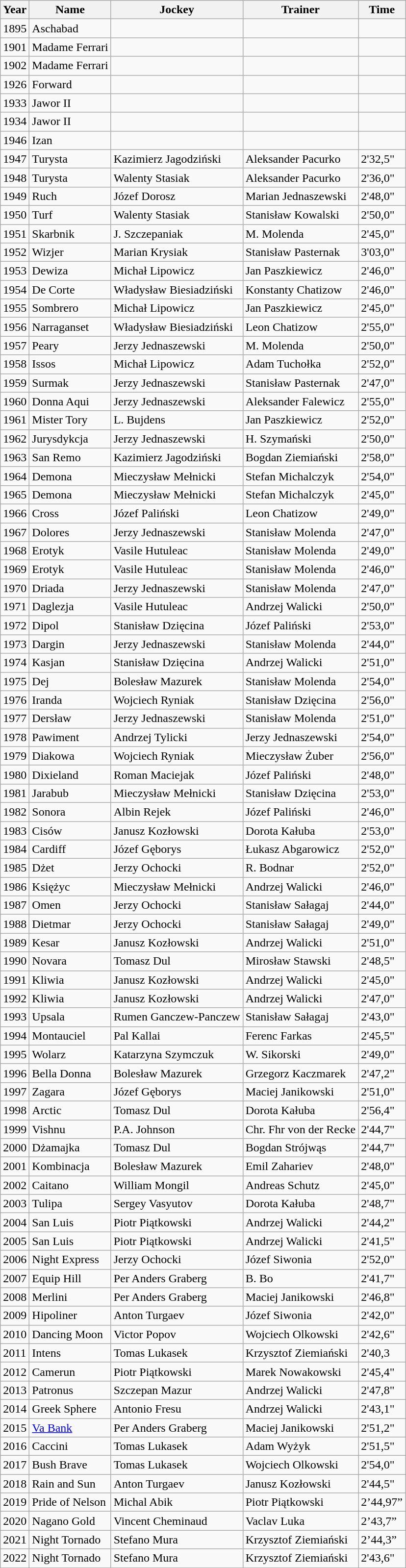<table class="wikitable">
<tr>
<th>Year</th>
<th>Name</th>
<th>Jockey</th>
<th>Trainer</th>
<th>Time</th>
</tr>
<tr>
<td>1895</td>
<td>Aschabad</td>
<td></td>
<td></td>
<td></td>
</tr>
<tr>
<td>1901</td>
<td>Madame Ferrari</td>
<td></td>
<td></td>
<td></td>
</tr>
<tr>
<td>1902</td>
<td>Madame Ferrari</td>
<td></td>
<td></td>
<td></td>
</tr>
<tr>
<td>1926</td>
<td>Forward</td>
<td></td>
<td></td>
<td></td>
</tr>
<tr>
<td>1933</td>
<td>Jawor II</td>
<td></td>
<td></td>
<td></td>
</tr>
<tr>
<td>1934</td>
<td>Jawor II</td>
<td></td>
<td></td>
<td></td>
</tr>
<tr>
<td>1946</td>
<td>Izan</td>
<td></td>
<td></td>
<td></td>
</tr>
<tr>
<td>1947</td>
<td>Turysta</td>
<td>Kazimierz Jagodziński</td>
<td>Aleksander Pacurko</td>
<td>2'32,5"</td>
</tr>
<tr>
<td>1948</td>
<td>Turysta</td>
<td>Walenty Stasiak</td>
<td>Aleksander Pacurko</td>
<td>2'36,0"</td>
</tr>
<tr>
<td>1949</td>
<td>Ruch</td>
<td>Józef Dorosz</td>
<td>Marian Jednaszewski</td>
<td>2'48,0"</td>
</tr>
<tr>
<td>1950</td>
<td>Turf</td>
<td>Walenty Stasiak</td>
<td>Stanisław Kowalski</td>
<td>2'50,0"</td>
</tr>
<tr>
<td>1951</td>
<td>Skarbnik</td>
<td>J. Szczepaniak</td>
<td>M. Molenda</td>
<td>2'45,0"</td>
</tr>
<tr>
<td>1952</td>
<td>Wizjer</td>
<td>Marian Krysiak</td>
<td>Stanisław Pasternak</td>
<td>3'03,0"</td>
</tr>
<tr>
<td>1953</td>
<td>Dewiza</td>
<td>Michał Lipowicz</td>
<td>Jan Paszkiewicz</td>
<td>2'46,0"</td>
</tr>
<tr>
<td>1954</td>
<td>De Corte</td>
<td>Władysław Biesiadziński</td>
<td>Konstanty Chatizow</td>
<td>2'46,0"</td>
</tr>
<tr>
<td>1955</td>
<td>Sombrero</td>
<td>Michał Lipowicz</td>
<td>Jan Paszkiewicz</td>
<td>2'45,0"</td>
</tr>
<tr>
<td>1956</td>
<td>Narraganset</td>
<td>Władysław Biesiadziński</td>
<td>Leon Chatizow</td>
<td>2'55,0"</td>
</tr>
<tr>
<td>1957</td>
<td>Peary</td>
<td>Jerzy Jednaszewski</td>
<td>M. Molenda</td>
<td>2'50,0"</td>
</tr>
<tr>
<td>1958</td>
<td>Issos</td>
<td>Michał Lipowicz</td>
<td>Adam Tuchołka</td>
<td>2'52,0"</td>
</tr>
<tr>
<td>1959</td>
<td>Surmak</td>
<td>Jerzy Jednaszewski</td>
<td>Stanisław Pasternak</td>
<td>2'47,0"</td>
</tr>
<tr>
<td>1960</td>
<td>Donna Aqui</td>
<td>Jerzy Jednaszewski</td>
<td>Aleksander Falewicz</td>
<td>2'55,0"</td>
</tr>
<tr>
<td>1961</td>
<td>Mister Tory</td>
<td>L. Bujdens</td>
<td>Jan Paszkiewicz</td>
<td>2'52,0"</td>
</tr>
<tr>
<td>1962</td>
<td>Jurysdykcja</td>
<td>Jerzy Jednaszewski</td>
<td>H. Szymański</td>
<td>2'50,0"</td>
</tr>
<tr>
<td>1963</td>
<td>San Remo</td>
<td>Kazimierz Jagodziński</td>
<td>Bogdan Ziemiański</td>
<td>2'58,0"</td>
</tr>
<tr>
<td>1964</td>
<td>Demona</td>
<td>Mieczysław Mełnicki</td>
<td>Stefan Michalczyk</td>
<td>2'54,0"</td>
</tr>
<tr>
<td>1965</td>
<td>Demona</td>
<td>Mieczysław Mełnicki</td>
<td>Stefan Michalczyk</td>
<td>2'45,0"</td>
</tr>
<tr>
<td>1966</td>
<td>Cross</td>
<td>Józef Paliński</td>
<td>Leon Chatizow</td>
<td>2'49,0"</td>
</tr>
<tr>
<td>1967</td>
<td>Dolores</td>
<td>Jerzy Jednaszewski</td>
<td>Stanisław Molenda</td>
<td>2'47,0"</td>
</tr>
<tr>
<td>1968</td>
<td>Erotyk</td>
<td>Vasile Hutuleac</td>
<td>Stanisław Molenda</td>
<td>2'49,0"</td>
</tr>
<tr>
<td>1969</td>
<td>Erotyk</td>
<td>Vasile Hutuleac</td>
<td>Stanisław Molenda</td>
<td>2'46,0"</td>
</tr>
<tr>
<td>1970</td>
<td>Driada</td>
<td>Jerzy Jednaszewski</td>
<td>Stanisław Molenda</td>
<td>2'47,0"</td>
</tr>
<tr>
<td>1971</td>
<td>Daglezja</td>
<td>Vasile Hutuleac</td>
<td>Andrzej Walicki</td>
<td>2'50,0"</td>
</tr>
<tr>
<td>1972</td>
<td>Dipol</td>
<td>Stanisław Dzięcina</td>
<td>Józef Paliński</td>
<td>2'53,0"</td>
</tr>
<tr>
<td>1973</td>
<td>Dargin</td>
<td>Jerzy Jednaszewski</td>
<td>Stanisław Molenda</td>
<td>2'44,0"</td>
</tr>
<tr>
<td>1974</td>
<td>Kasjan</td>
<td>Stanisław Dzięcina</td>
<td>Andrzej Walicki</td>
<td>2'51,0"</td>
</tr>
<tr>
<td>1975</td>
<td>Dej</td>
<td>Bolesław Mazurek</td>
<td>Stanisław Molenda</td>
<td>2'54,0"</td>
</tr>
<tr>
<td>1976</td>
<td>Iranda</td>
<td>Wojciech Ryniak</td>
<td>Stanisław Dzięcina</td>
<td>2'56,0"</td>
</tr>
<tr>
<td>1977</td>
<td>Dersław</td>
<td>Jerzy Jednaszewski</td>
<td>Stanisław Molenda</td>
<td>2'51,0"</td>
</tr>
<tr>
<td>1978</td>
<td>Pawiment</td>
<td>Andrzej Tylicki</td>
<td>Jerzy Jednaszewski</td>
<td>2'54,0"</td>
</tr>
<tr>
<td>1979</td>
<td>Diakowa</td>
<td>Wojciech Ryniak</td>
<td>Mieczysław Żuber</td>
<td>2'56,0"</td>
</tr>
<tr>
<td>1980</td>
<td>Dixieland</td>
<td>Roman Maciejak</td>
<td>Józef Paliński</td>
<td>2'48,0"</td>
</tr>
<tr>
<td>1981</td>
<td>Jarabub</td>
<td>Mieczysław Mełnicki</td>
<td>Stanisław Dzięcina</td>
<td>2'53,0"</td>
</tr>
<tr>
<td>1982</td>
<td>Sonora</td>
<td>Albin Rejek</td>
<td>Józef Paliński</td>
<td>2'46,0"</td>
</tr>
<tr>
<td>1983</td>
<td>Cisów</td>
<td>Janusz Kozłowski</td>
<td>Dorota Kałuba</td>
<td>2'53,0"</td>
</tr>
<tr>
<td>1984</td>
<td>Cardiff</td>
<td>Józef Gęborys</td>
<td>Łukasz Abgarowicz</td>
<td>2'52,0"</td>
</tr>
<tr>
<td>1985</td>
<td>Dżet</td>
<td>Jerzy Ochocki</td>
<td>R. Bodnar</td>
<td>2'52,0"</td>
</tr>
<tr>
<td>1986</td>
<td>Księżyc</td>
<td>Mieczysław Mełnicki</td>
<td>Andrzej Walicki</td>
<td>2'46,0"</td>
</tr>
<tr>
<td>1987</td>
<td>Omen</td>
<td>Jerzy Ochocki</td>
<td>Stanisław Sałagaj</td>
<td>2'44,0"</td>
</tr>
<tr>
<td>1988</td>
<td>Dietmar</td>
<td>Jerzy Ochocki</td>
<td>Stanisław Sałagaj</td>
<td>2'49,0"</td>
</tr>
<tr>
<td>1989</td>
<td>Kesar</td>
<td>Janusz Kozłowski</td>
<td>Andrzej Walicki</td>
<td>2'51,0"</td>
</tr>
<tr>
<td>1990</td>
<td>Novara</td>
<td>Tomasz Dul</td>
<td>Mirosław Stawski</td>
<td>2'48,5"</td>
</tr>
<tr>
<td>1991</td>
<td>Kliwia</td>
<td>Janusz Kozłowski</td>
<td>Andrzej Walicki</td>
<td>2'45,0"</td>
</tr>
<tr>
<td>1992</td>
<td>Kliwia</td>
<td>Janusz Kozłowski</td>
<td>Andrzej Walicki</td>
<td>2'47,0"</td>
</tr>
<tr>
<td>1993</td>
<td>Upsala</td>
<td>Rumen Ganczew-Panczew</td>
<td>Stanisław Sałagaj</td>
<td>2'43,0"</td>
</tr>
<tr>
<td>1994</td>
<td>Montauciel</td>
<td>Pal Kallai</td>
<td>Ferenc Farkas</td>
<td>2'45,5"</td>
</tr>
<tr>
<td>1995</td>
<td>Wolarz</td>
<td>Katarzyna Szymczuk</td>
<td>W. Sikorski</td>
<td>2'49,0"</td>
</tr>
<tr>
<td>1996</td>
<td>Bella Donna</td>
<td>Bolesław Mazurek</td>
<td>Grzegorz Kaczmarek</td>
<td>2'47,2"</td>
</tr>
<tr>
<td>1997</td>
<td>Zagara</td>
<td>Józef Gęborys</td>
<td>Maciej Janikowski</td>
<td>2'51,0"</td>
</tr>
<tr>
<td>1998</td>
<td>Arctic</td>
<td>Tomasz Dul</td>
<td>Dorota Kałuba</td>
<td>2'56,4"</td>
</tr>
<tr>
<td>1999</td>
<td>Vishnu</td>
<td>P.A. Johnson</td>
<td>Chr. Fhr von der Recke</td>
<td>2'44,7"</td>
</tr>
<tr>
<td>2000</td>
<td>Dżamajka</td>
<td>Tomasz Dul</td>
<td>Bogdan Strójwąs</td>
<td>2'44,7"</td>
</tr>
<tr>
<td>2001</td>
<td>Kombinacja</td>
<td>Bolesław Mazurek</td>
<td>Emil Zahariev</td>
<td>2'48,0"</td>
</tr>
<tr>
<td>2002</td>
<td>Caitano</td>
<td>William Mongil</td>
<td>Andreas Schutz</td>
<td>2'45,0"</td>
</tr>
<tr>
<td>2003</td>
<td>Tulipa</td>
<td>Sergey Vasyutov</td>
<td>Dorota Kałuba</td>
<td>2'48,7"</td>
</tr>
<tr>
<td>2004</td>
<td>San Luis</td>
<td>Piotr Piątkowski</td>
<td>Andrzej Walicki</td>
<td>2'44,2"</td>
</tr>
<tr>
<td>2005</td>
<td>San Luis</td>
<td>Piotr Piątkowski</td>
<td>Andrzej Walicki</td>
<td>2'41,5"</td>
</tr>
<tr>
<td>2006</td>
<td>Night Express</td>
<td>Jerzy Ochocki</td>
<td>Józef Siwonia</td>
<td>2'52,0"</td>
</tr>
<tr>
<td>2007</td>
<td>Equip Hill</td>
<td>Per Anders Graberg</td>
<td>B. Bo</td>
<td>2'41,7"</td>
</tr>
<tr>
<td>2008</td>
<td>Merlini</td>
<td>Per Anders Graberg</td>
<td>Maciej Janikowski</td>
<td>2'46,8"</td>
</tr>
<tr>
<td>2009</td>
<td>Hipoliner</td>
<td>Anton Turgaev</td>
<td>Józef Siwonia</td>
<td>2'42,0"</td>
</tr>
<tr>
<td>2010</td>
<td>Dancing Moon</td>
<td>Victor Popov</td>
<td>Wojciech Olkowski</td>
<td>2'42,6"</td>
</tr>
<tr>
<td>2011</td>
<td>Intens</td>
<td>Tomas Lukasek</td>
<td>Krzysztof Ziemiański</td>
<td>2'40,3</td>
</tr>
<tr>
<td>2012</td>
<td>Camerun</td>
<td>Piotr Piątkowski</td>
<td>Marek Nowakowski</td>
<td>2'45,4"</td>
</tr>
<tr>
<td>2013</td>
<td>Patronus</td>
<td>Szczepan Mazur</td>
<td>Andrzej Walicki</td>
<td>2'47,8"</td>
</tr>
<tr>
<td>2014</td>
<td>Greek Sphere</td>
<td>Antonio Fresu</td>
<td>Andrzej Walicki</td>
<td>2'43,1"</td>
</tr>
<tr>
<td>2015</td>
<td><a href='#'>Va Bank</a></td>
<td>Per Anders Graberg</td>
<td>Maciej Janikowski</td>
<td>2'51,2"</td>
</tr>
<tr>
<td>2016</td>
<td>Caccini</td>
<td>Tomas Lukasek</td>
<td>Adam Wyżyk</td>
<td>2'51,5"</td>
</tr>
<tr>
<td>2017</td>
<td>Bush Brave</td>
<td>Tomas Lukasek</td>
<td>Wojciech Olkowski</td>
<td>2'54,0"</td>
</tr>
<tr>
<td>2018</td>
<td>Rain and Sun</td>
<td>Anton Turgaev</td>
<td>Janusz Kozłowski</td>
<td>2'44,5"</td>
</tr>
<tr>
<td>2019</td>
<td>Pride of Nelson</td>
<td>Michal Abik</td>
<td>Piotr Piątkowski</td>
<td>2’44,97”</td>
</tr>
<tr>
<td>2020</td>
<td>Nagano Gold</td>
<td>Vincent Cheminaud</td>
<td>Vaclav Luka</td>
<td>2’43,7”</td>
</tr>
<tr>
<td>2021</td>
<td>Night Tornado</td>
<td>Stefano Mura</td>
<td>Krzysztof Ziemiański</td>
<td>2’44,3”</td>
</tr>
<tr>
<td>2022</td>
<td>Night Tornado</td>
<td>Stefano Mura</td>
<td>Krzysztof Ziemiański</td>
<td>2'43,6"</td>
</tr>
</table>
